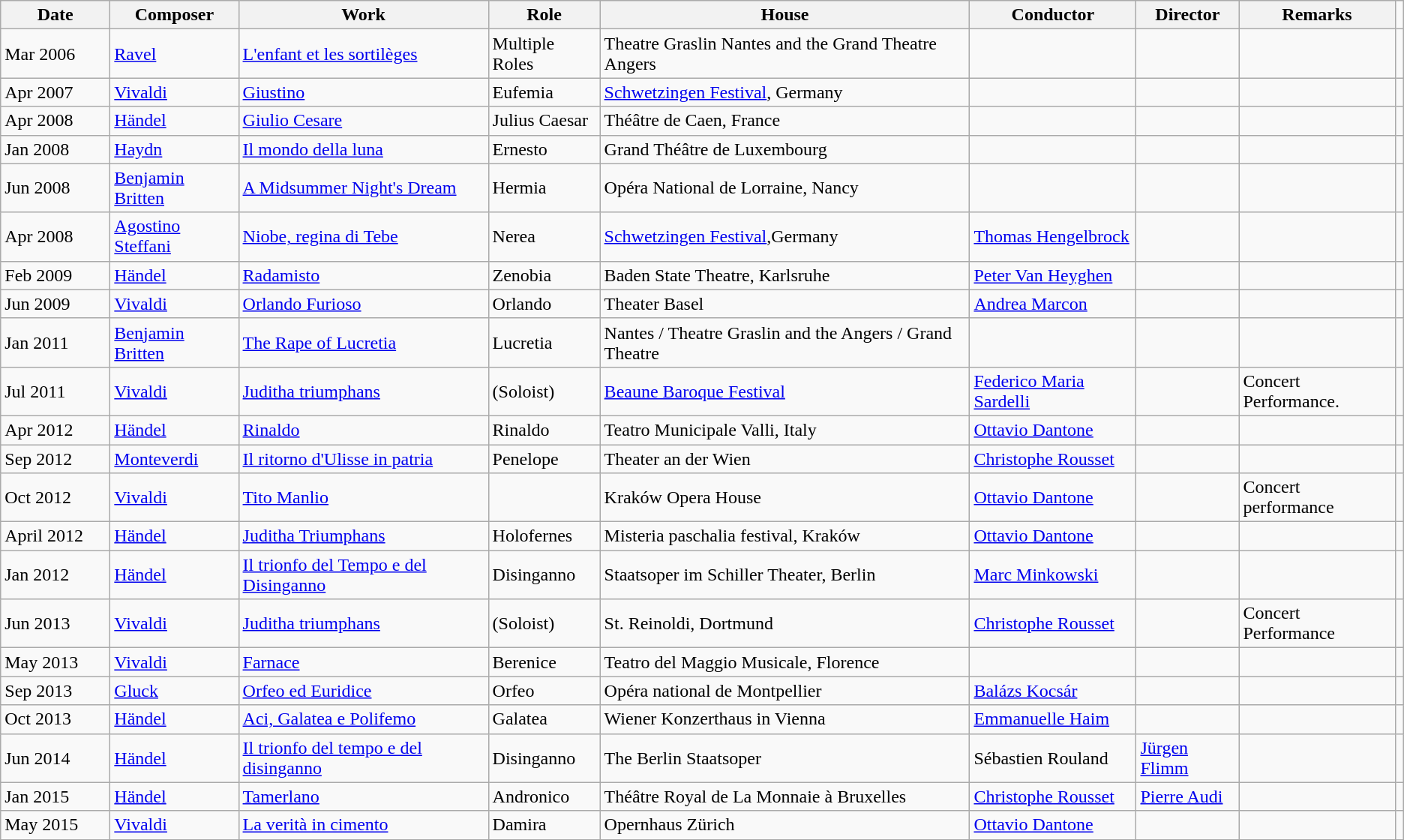<table class="wikitable sortable">
<tr>
<th style="width:90px;">Date</th>
<th>Composer</th>
<th>Work</th>
<th>Role</th>
<th>House</th>
<th>Conductor</th>
<th>Director</th>
<th class="unsortable">Remarks</th>
</tr>
<tr>
<td>Mar 2006</td>
<td><a href='#'>Ravel</a></td>
<td><a href='#'>L'enfant et les sortilèges</a></td>
<td>Multiple Roles</td>
<td>Theatre Graslin Nantes and the Grand Theatre Angers</td>
<td></td>
<td></td>
<td></td>
<td></td>
</tr>
<tr>
<td>Apr 2007</td>
<td><a href='#'>Vivaldi</a></td>
<td><a href='#'>Giustino</a></td>
<td>Eufemia</td>
<td><a href='#'>Schwetzingen Festival</a>, Germany</td>
<td></td>
<td></td>
<td></td>
<td></td>
</tr>
<tr>
<td>Apr 2008</td>
<td><a href='#'>Händel</a></td>
<td><a href='#'>Giulio Cesare</a></td>
<td>Julius Caesar</td>
<td>Théâtre de Caen, France</td>
<td></td>
<td></td>
<td></td>
<td></td>
</tr>
<tr>
<td>Jan 2008</td>
<td><a href='#'>Haydn</a></td>
<td><a href='#'>Il mondo della luna</a></td>
<td>Ernesto</td>
<td>Grand Théâtre de Luxembourg</td>
<td></td>
<td></td>
<td></td>
<td></td>
</tr>
<tr>
<td>Jun 2008</td>
<td><a href='#'>Benjamin Britten</a></td>
<td><a href='#'>A Midsummer Night's Dream</a></td>
<td>Hermia</td>
<td>Opéra National de Lorraine, Nancy</td>
<td></td>
<td></td>
<td></td>
<td></td>
</tr>
<tr>
<td>Apr 2008</td>
<td><a href='#'>Agostino Steffani</a></td>
<td><a href='#'>Niobe, regina di Tebe</a></td>
<td>Nerea</td>
<td><a href='#'>Schwetzingen Festival</a>,Germany</td>
<td><a href='#'>Thomas Hengelbrock</a></td>
<td></td>
<td></td>
<td></td>
</tr>
<tr>
<td>Feb 2009</td>
<td><a href='#'>Händel</a></td>
<td><a href='#'>Radamisto</a></td>
<td>Zenobia</td>
<td>Baden State Theatre, Karlsruhe</td>
<td><a href='#'>Peter Van Heyghen</a></td>
<td></td>
<td></td>
<td></td>
</tr>
<tr>
<td>Jun 2009</td>
<td><a href='#'>Vivaldi</a></td>
<td><a href='#'>Orlando Furioso</a></td>
<td>Orlando</td>
<td>Theater Basel</td>
<td><a href='#'>Andrea Marcon</a></td>
<td></td>
<td></td>
<td></td>
</tr>
<tr>
<td>Jan 2011</td>
<td><a href='#'>Benjamin Britten</a></td>
<td><a href='#'>The Rape of Lucretia</a></td>
<td>Lucretia</td>
<td>Nantes / Theatre Graslin and the Angers / Grand Theatre</td>
<td></td>
<td></td>
<td></td>
<td></td>
</tr>
<tr>
<td>Jul 2011</td>
<td><a href='#'>Vivaldi</a></td>
<td><a href='#'>Juditha triumphans</a></td>
<td>(Soloist)</td>
<td><a href='#'>Beaune Baroque Festival</a></td>
<td><a href='#'>Federico Maria Sardelli</a></td>
<td></td>
<td>Concert Performance.</td>
<td></td>
</tr>
<tr>
<td>Apr 2012</td>
<td><a href='#'>Händel</a></td>
<td><a href='#'>Rinaldo</a></td>
<td>Rinaldo</td>
<td>Teatro Municipale Valli, Italy</td>
<td><a href='#'>Ottavio Dantone</a></td>
<td></td>
<td></td>
<td></td>
</tr>
<tr>
<td>Sep 2012</td>
<td><a href='#'>Monteverdi</a></td>
<td><a href='#'>Il ritorno d'Ulisse in patria</a></td>
<td>Penelope</td>
<td>Theater an der Wien</td>
<td><a href='#'>Christophe Rousset</a></td>
<td></td>
<td></td>
<td></td>
</tr>
<tr>
<td>Oct 2012</td>
<td><a href='#'>Vivaldi</a></td>
<td><a href='#'>Tito Manlio</a></td>
<td></td>
<td>Kraków Opera House</td>
<td><a href='#'>Ottavio Dantone</a></td>
<td></td>
<td>Concert performance </td>
<td></td>
</tr>
<tr>
<td>April 2012</td>
<td><a href='#'>Händel</a></td>
<td><a href='#'>Juditha Triumphans</a></td>
<td>Holofernes</td>
<td>Misteria paschalia festival, Kraków</td>
<td><a href='#'>Ottavio Dantone</a></td>
<td></td>
<td></td>
<td></td>
</tr>
<tr>
<td>Jan 2012</td>
<td><a href='#'>Händel</a></td>
<td><a href='#'>Il trionfo del Tempo e del Disinganno</a></td>
<td>Disinganno</td>
<td>Staatsoper im Schiller Theater, Berlin</td>
<td><a href='#'>Marc Minkowski</a></td>
<td></td>
<td></td>
<td></td>
</tr>
<tr>
<td>Jun 2013</td>
<td><a href='#'>Vivaldi</a></td>
<td><a href='#'>Juditha triumphans</a></td>
<td>(Soloist)</td>
<td>St. Reinoldi, Dortmund</td>
<td><a href='#'>Christophe Rousset</a></td>
<td></td>
<td>Concert Performance</td>
<td></td>
</tr>
<tr>
<td>May 2013</td>
<td><a href='#'>Vivaldi</a></td>
<td><a href='#'>Farnace</a></td>
<td>Berenice</td>
<td>Teatro del Maggio Musicale, Florence</td>
<td></td>
<td></td>
<td></td>
<td></td>
</tr>
<tr>
<td>Sep 2013</td>
<td><a href='#'>Gluck</a></td>
<td><a href='#'>Orfeo ed Euridice</a></td>
<td>Orfeo</td>
<td>Opéra national de Montpellier</td>
<td><a href='#'>Balázs Kocsár</a></td>
<td></td>
<td></td>
<td></td>
</tr>
<tr>
<td>Oct 2013</td>
<td><a href='#'>Händel</a></td>
<td><a href='#'>Aci, Galatea e Polifemo</a></td>
<td>Galatea</td>
<td>Wiener Konzerthaus in Vienna</td>
<td><a href='#'>Emmanuelle Haim</a></td>
<td></td>
<td></td>
<td></td>
</tr>
<tr>
<td>Jun 2014</td>
<td><a href='#'>Händel</a></td>
<td><a href='#'>Il trionfo del tempo e del disinganno</a></td>
<td>Disinganno</td>
<td>The Berlin Staatsoper</td>
<td>Sébastien Rouland</td>
<td><a href='#'>Jürgen Flimm</a></td>
<td></td>
<td></td>
</tr>
<tr>
<td>Jan 2015</td>
<td><a href='#'>Händel</a></td>
<td><a href='#'>Tamerlano</a></td>
<td>Andronico</td>
<td>Théâtre Royal de La Monnaie à Bruxelles</td>
<td><a href='#'>Christophe Rousset</a></td>
<td><a href='#'>Pierre Audi</a></td>
<td></td>
</tr>
<tr>
<td>May 2015</td>
<td><a href='#'>Vivaldi</a></td>
<td><a href='#'>La verità in cimento</a></td>
<td>Damira</td>
<td>Opernhaus Zürich</td>
<td><a href='#'>Ottavio Dantone</a></td>
<td></td>
<td></td>
<td></td>
</tr>
<tr>
</tr>
</table>
